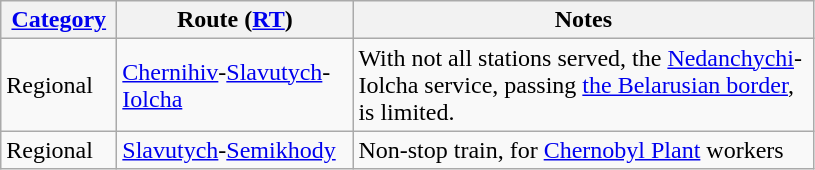<table class="wikitable sortable">
<tr>
<th width="70px"><a href='#'>Category</a></th>
<th width="150px">Route (<a href='#'>RT</a>)</th>
<th width="300px">Notes</th>
</tr>
<tr>
<td>Regional</td>
<td><a href='#'>Chernihiv</a>-<a href='#'>Slavutych</a>-<a href='#'>Iolcha</a></td>
<td>With not all stations served, the <a href='#'>Nedanchychi</a>-Iolcha service, passing <a href='#'>the Belarusian border</a>, is limited.</td>
</tr>
<tr>
<td>Regional</td>
<td><a href='#'>Slavutych</a>-<a href='#'>Semikhody</a></td>
<td>Non-stop train, for <a href='#'>Chernobyl Plant</a> workers</td>
</tr>
</table>
